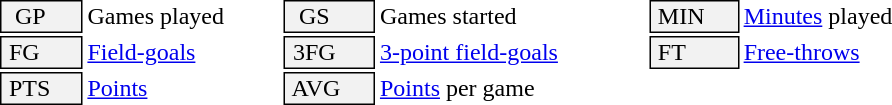<table class="toccolours " style="min-width:40em; white-space: nowrap;">
<tr>
<td style="background-color: #F2F2F2; border: 1px solid black;">  GP</td>
<td>Games played</td>
<td style="background-color: #F2F2F2; border: 1px solid black">  GS </td>
<td>Games started</td>
<td style="background-color: #F2F2F2; border: 1px solid black"> MIN </td>
<td><a href='#'>Minutes</a> played</td>
</tr>
<tr>
<td style="background-color: #F2F2F2; border: 1px solid black;"> FG </td>
<td style="padding-right: 8px"><a href='#'>Field-goals</a></td>
<td style="background-color: #F2F2F2; border: 1px solid black"> 3FG </td>
<td style="padding-right: 8px"><a href='#'>3-point field-goals</a></td>
<td style="background-color: #F2F2F2; border: 1px solid black"> FT </td>
<td><a href='#'>Free-throws</a></td>
</tr>
<tr>
<td style="background-color: #F2F2F2; border: 1px solid black;"> PTS </td>
<td><a href='#'>Points</a></td>
<td style="background-color: #F2F2F2; border: 1px solid black"> AVG </td>
<td><a href='#'>Points</a> per game</td>
<td></td>
<td></td>
</tr>
</table>
